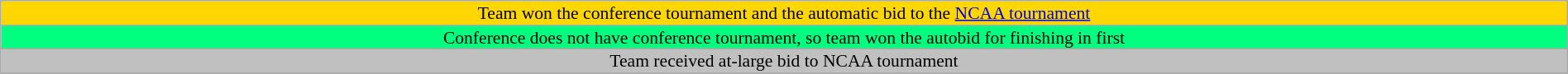<table class="wikitable" width="100%" style="font-size:90%; line-height:90%;">
<tr>
<td align="center" colspan="7" style="background:#FFD700;">Team won the conference tournament and the automatic bid to the <a href='#'>NCAA tournament</a></td>
</tr>
<tr>
<td align="center" colspan="7" style="background:#00FF7F;">Conference does not have conference tournament, so team won the autobid for finishing in first</td>
</tr>
<tr>
<td align="center" colspan="7" style="background:#C0C0C0;">Team received at-large bid to NCAA tournament</td>
</tr>
<tr>
</tr>
</table>
